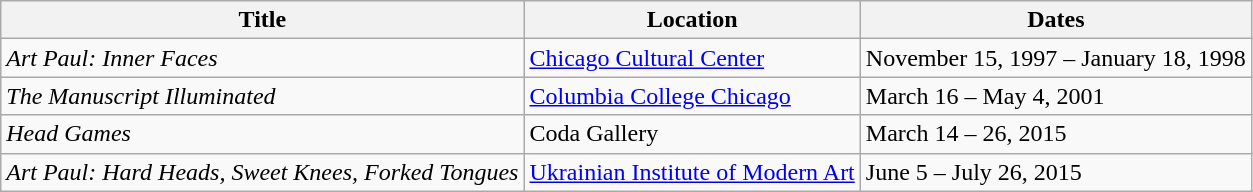<table class="wikitable">
<tr>
<th>Title</th>
<th>Location</th>
<th>Dates</th>
</tr>
<tr>
<td><em>Art Paul: Inner Faces</em></td>
<td><a href='#'>Chicago Cultural Center</a></td>
<td>November 15, 1997 – January 18, 1998</td>
</tr>
<tr>
<td><em>The Manuscript Illuminated</em></td>
<td><a href='#'>Columbia College Chicago</a></td>
<td>March 16 – May 4, 2001</td>
</tr>
<tr>
<td><em>Head Games</em></td>
<td>Coda Gallery</td>
<td>March 14 – 26, 2015</td>
</tr>
<tr>
<td><em>Art Paul: Hard Heads, Sweet Knees, Forked Tongues</em></td>
<td><a href='#'>Ukrainian Institute of Modern Art</a></td>
<td>June 5 – July 26, 2015</td>
</tr>
</table>
